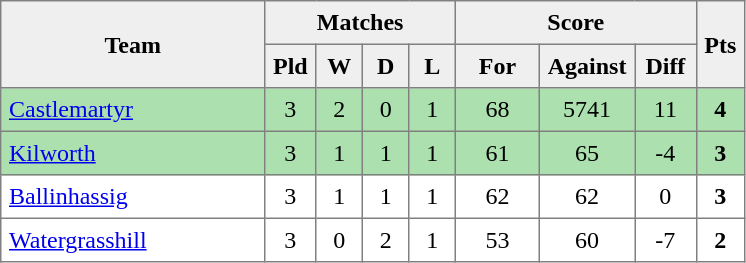<table style=border-collapse:collapse border=1 cellspacing=0 cellpadding=5>
<tr align=center bgcolor=#efefef>
<th rowspan=2 width=165>Team</th>
<th colspan=4>Matches</th>
<th colspan=3>Score</th>
<th rowspan=2width=20>Pts</th>
</tr>
<tr align=center bgcolor=#efefef>
<th width=20>Pld</th>
<th width=20>W</th>
<th width=20>D</th>
<th width=20>L</th>
<th width=45>For</th>
<th width=45>Against</th>
<th width=30>Diff</th>
</tr>
<tr align=center style="background:#ACE1AF;">
<td style="text-align:left;"><a href='#'>Castlemartyr</a></td>
<td>3</td>
<td>2</td>
<td>0</td>
<td>1</td>
<td>68</td>
<td>5741</td>
<td>11</td>
<td><strong>4</strong></td>
</tr>
<tr align=center style="background:#ACE1AF;">
<td style="text-align:left;"><a href='#'>Kilworth</a></td>
<td>3</td>
<td>1</td>
<td>1</td>
<td>1</td>
<td>61</td>
<td>65</td>
<td>-4</td>
<td><strong>3</strong></td>
</tr>
<tr align=center>
<td style="text-align:left;"><a href='#'>Ballinhassig</a></td>
<td>3</td>
<td>1</td>
<td>1</td>
<td>1</td>
<td>62</td>
<td>62</td>
<td>0</td>
<td><strong>3</strong></td>
</tr>
<tr align=center>
<td style="text-align:left;"><a href='#'>Watergrasshill</a></td>
<td>3</td>
<td>0</td>
<td>2</td>
<td>1</td>
<td>53</td>
<td>60</td>
<td>-7</td>
<td><strong>2</strong></td>
</tr>
</table>
